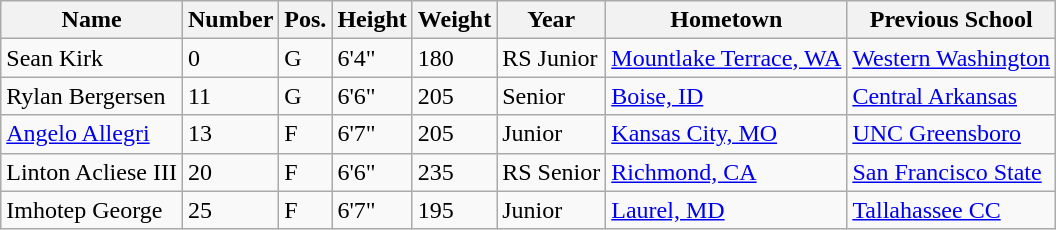<table class="wikitable sortable" border="1">
<tr>
<th>Name</th>
<th>Number</th>
<th>Pos.</th>
<th>Height</th>
<th>Weight</th>
<th>Year</th>
<th>Hometown</th>
<th class="unsortable">Previous School</th>
</tr>
<tr>
<td>Sean Kirk</td>
<td>0</td>
<td>G</td>
<td>6'4"</td>
<td>180</td>
<td>RS Junior</td>
<td><a href='#'>Mountlake Terrace, WA</a></td>
<td><a href='#'>Western Washington</a></td>
</tr>
<tr>
<td>Rylan Bergersen</td>
<td>11</td>
<td>G</td>
<td>6'6"</td>
<td>205</td>
<td>Senior</td>
<td><a href='#'>Boise, ID</a></td>
<td><a href='#'>Central Arkansas</a></td>
</tr>
<tr>
<td><a href='#'>Angelo Allegri</a></td>
<td>13</td>
<td>F</td>
<td>6'7"</td>
<td>205</td>
<td>Junior</td>
<td><a href='#'>Kansas City, MO</a></td>
<td><a href='#'>UNC Greensboro</a></td>
</tr>
<tr>
<td>Linton Acliese III</td>
<td>20</td>
<td>F</td>
<td>6'6"</td>
<td>235</td>
<td>RS Senior</td>
<td><a href='#'>Richmond, CA</a></td>
<td><a href='#'>San Francisco State</a></td>
</tr>
<tr>
<td>Imhotep George</td>
<td>25</td>
<td>F</td>
<td>6'7"</td>
<td>195</td>
<td>Junior</td>
<td><a href='#'>Laurel, MD</a></td>
<td><a href='#'>Tallahassee CC</a></td>
</tr>
</table>
